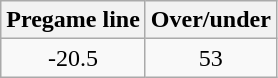<table class="wikitable" style="margin-left: auto; margin-right: auto; border: none; display: inline-table;">
<tr align="center">
<th style=>Pregame line</th>
<th style=>Over/under</th>
</tr>
<tr align="center">
<td>-20.5</td>
<td>53</td>
</tr>
</table>
